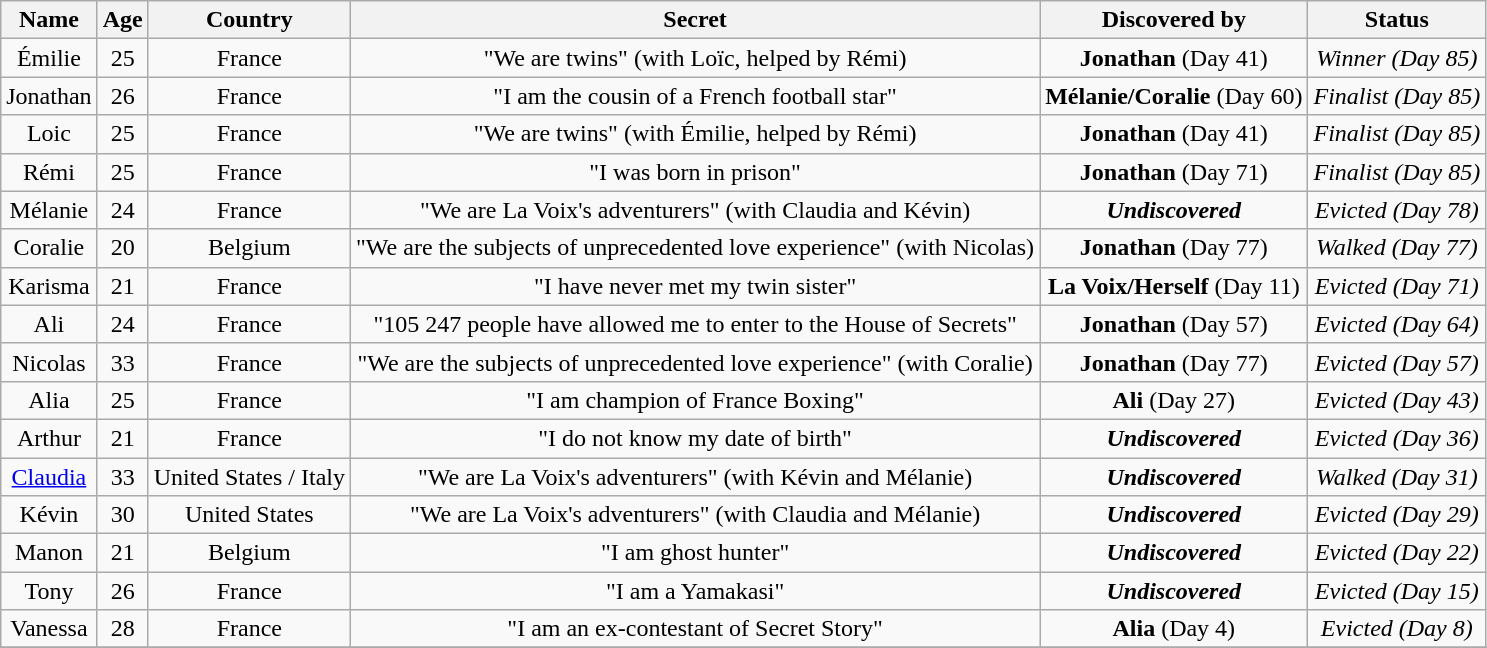<table class="wikitable sortable centre" style="text-align:center;font-size:100%;">
<tr>
<th>Name</th>
<th>Age</th>
<th>Country</th>
<th>Secret</th>
<th>Discovered by</th>
<th>Status</th>
</tr>
<tr>
<td>Émilie</td>
<td>25</td>
<td>France</td>
<td>"We are twins" (with Loïc, helped by Rémi)</td>
<td><strong>Jonathan</strong> (Day 41)</td>
<td><em>Winner (Day 85)</em></td>
</tr>
<tr>
<td>Jonathan</td>
<td>26</td>
<td>France</td>
<td>"I am the cousin of a French football star"</td>
<td><strong>Mélanie/Coralie</strong> (Day 60)</td>
<td><em>Finalist (Day 85)</em></td>
</tr>
<tr>
<td>Loic</td>
<td>25</td>
<td>France</td>
<td>"We are twins" (with Émilie, helped by Rémi)</td>
<td><strong>Jonathan</strong> (Day 41)</td>
<td><em>Finalist (Day 85)</em></td>
</tr>
<tr>
<td>Rémi</td>
<td>25</td>
<td>France</td>
<td>"I was born in prison"</td>
<td><strong>Jonathan</strong> (Day 71)</td>
<td><em>Finalist (Day 85)</em></td>
</tr>
<tr>
<td>Mélanie</td>
<td>24</td>
<td>France</td>
<td>"We are La Voix's adventurers" (with Claudia and Kévin)</td>
<td><strong><em>Undiscovered</em></strong></td>
<td><em>Evicted (Day 78)</em></td>
</tr>
<tr>
<td>Coralie</td>
<td>20</td>
<td>Belgium</td>
<td>"We are the subjects of unprecedented love experience" (with Nicolas)</td>
<td><strong>Jonathan</strong> (Day 77)</td>
<td><em>Walked (Day 77)</em></td>
</tr>
<tr>
<td>Karisma</td>
<td>21</td>
<td>France</td>
<td>"I have never met my twin sister"</td>
<td><strong>La Voix/Herself</strong> (Day 11)</td>
<td><em>Evicted (Day 71)</em></td>
</tr>
<tr>
<td>Ali</td>
<td>24</td>
<td>France</td>
<td>"105 247 people have allowed me to enter to the House of Secrets"</td>
<td><strong>Jonathan</strong> (Day 57)</td>
<td><em>Evicted (Day 64)</em></td>
</tr>
<tr>
<td>Nicolas</td>
<td>33</td>
<td>France</td>
<td>"We are the subjects of unprecedented love experience" (with Coralie)</td>
<td><strong>Jonathan</strong> (Day 77)</td>
<td><em>Evicted (Day 57)</em></td>
</tr>
<tr>
<td>Alia</td>
<td>25</td>
<td>France</td>
<td>"I am champion of France Boxing"</td>
<td><strong>Ali</strong> (Day 27)</td>
<td><em>Evicted (Day 43)</em></td>
</tr>
<tr>
<td>Arthur</td>
<td>21</td>
<td>France</td>
<td>"I do not know my date of birth"</td>
<td><strong><em>Undiscovered</em></strong></td>
<td><em>Evicted (Day 36)</em></td>
</tr>
<tr>
<td><a href='#'>Claudia</a></td>
<td>33</td>
<td>United States / Italy</td>
<td>"We are La Voix's adventurers" (with Kévin and Mélanie)</td>
<td><strong><em>Undiscovered</em></strong></td>
<td><em>Walked (Day 31)</em></td>
</tr>
<tr>
<td>Kévin</td>
<td>30</td>
<td>United States</td>
<td>"We are La Voix's adventurers" (with Claudia and Mélanie)</td>
<td><strong><em>Undiscovered</em></strong></td>
<td><em>Evicted (Day 29)</em></td>
</tr>
<tr>
<td>Manon</td>
<td>21</td>
<td>Belgium</td>
<td>"I am ghost hunter"</td>
<td><strong><em>Undiscovered</em></strong></td>
<td><em>Evicted (Day 22)</em></td>
</tr>
<tr>
<td>Tony</td>
<td>26</td>
<td>France</td>
<td>"I am a Yamakasi"</td>
<td><strong><em>Undiscovered</em></strong></td>
<td><em>Evicted (Day 15)</em></td>
</tr>
<tr>
<td>Vanessa</td>
<td>28</td>
<td>France</td>
<td>"I am an ex-contestant of Secret Story"</td>
<td><strong>Alia</strong> (Day 4)</td>
<td><em>Evicted (Day 8)</em></td>
</tr>
<tr>
</tr>
</table>
